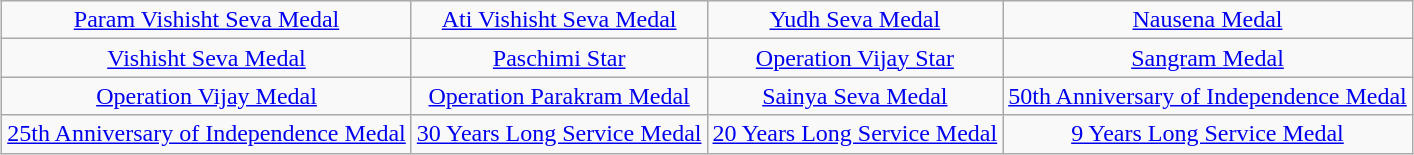<table class="wikitable" style="margin:1em auto; text-align:center;">
<tr>
<td><a href='#'>Param Vishisht Seva Medal</a></td>
<td><a href='#'>Ati Vishisht Seva Medal</a></td>
<td><a href='#'>Yudh Seva Medal</a></td>
<td><a href='#'>Nausena Medal</a></td>
</tr>
<tr>
<td><a href='#'>Vishisht Seva Medal</a></td>
<td><a href='#'>Paschimi Star</a></td>
<td><a href='#'>Operation Vijay Star</a></td>
<td><a href='#'>Sangram Medal</a></td>
</tr>
<tr>
<td><a href='#'>Operation Vijay Medal</a></td>
<td><a href='#'>Operation Parakram Medal</a></td>
<td><a href='#'>Sainya Seva Medal</a></td>
<td><a href='#'>50th Anniversary of Independence Medal</a></td>
</tr>
<tr>
<td><a href='#'>25th Anniversary of Independence Medal</a></td>
<td><a href='#'>30 Years Long Service Medal</a></td>
<td><a href='#'>20 Years Long Service Medal</a></td>
<td><a href='#'>9 Years Long Service Medal</a></td>
</tr>
</table>
